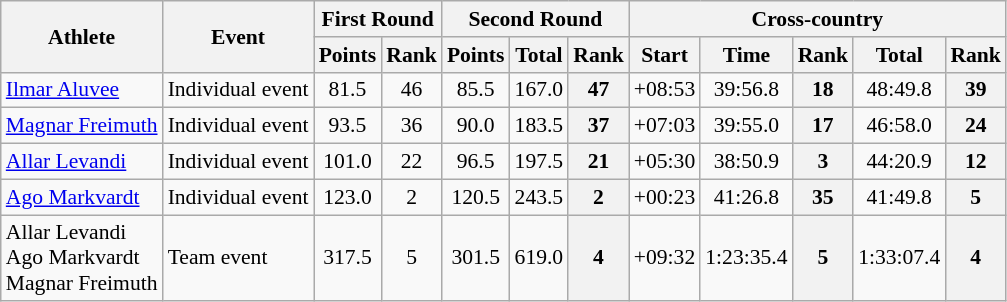<table class="wikitable" style="font-size:90%">
<tr>
<th rowspan="2">Athlete</th>
<th rowspan="2">Event</th>
<th colspan="2">First Round</th>
<th colspan="3">Second Round</th>
<th colspan="5">Cross-country</th>
</tr>
<tr>
<th>Points</th>
<th>Rank</th>
<th>Points</th>
<th>Total</th>
<th>Rank</th>
<th>Start</th>
<th>Time</th>
<th>Rank</th>
<th>Total</th>
<th>Rank</th>
</tr>
<tr>
<td><a href='#'>Ilmar Aluvee</a></td>
<td>Individual event</td>
<td align="center">81.5</td>
<td align="center">46</td>
<td align="center">85.5</td>
<td align="center">167.0</td>
<th align="center">47</th>
<td align="center">+08:53</td>
<td align="center">39:56.8</td>
<th align="center">18</th>
<td align="center">48:49.8</td>
<th align="center">39</th>
</tr>
<tr>
<td><a href='#'>Magnar Freimuth</a></td>
<td>Individual event</td>
<td align="center">93.5</td>
<td align="center">36</td>
<td align="center">90.0</td>
<td align="center">183.5</td>
<th align="center">37</th>
<td align="center">+07:03</td>
<td align="center">39:55.0</td>
<th align="center">17</th>
<td align="center">46:58.0</td>
<th align="center">24</th>
</tr>
<tr>
<td><a href='#'>Allar Levandi</a></td>
<td>Individual event</td>
<td align="center">101.0</td>
<td align="center">22</td>
<td align="center">96.5</td>
<td align="center">197.5</td>
<th align="center">21</th>
<td align="center">+05:30</td>
<td align="center">38:50.9</td>
<th align="center">3</th>
<td align="center">44:20.9</td>
<th align="center">12</th>
</tr>
<tr>
<td><a href='#'>Ago Markvardt</a></td>
<td>Individual event</td>
<td align="center">123.0</td>
<td align="center">2</td>
<td align="center">120.5</td>
<td align="center">243.5</td>
<th align="center">2</th>
<td align="center">+00:23</td>
<td align="center">41:26.8</td>
<th align="center">35</th>
<td align="center">41:49.8</td>
<th align="center">5</th>
</tr>
<tr>
<td>Allar Levandi<br>Ago Markvardt<br>Magnar Freimuth</td>
<td>Team event</td>
<td align="center">317.5</td>
<td align="center">5</td>
<td align="center">301.5</td>
<td align="center">619.0</td>
<th align="center">4</th>
<td align="center">+09:32</td>
<td align="center">1:23:35.4</td>
<th align="center">5</th>
<td align="center">1:33:07.4</td>
<th align="center">4</th>
</tr>
</table>
